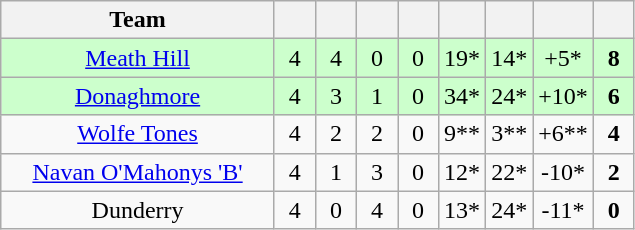<table class="wikitable" style="text-align:center">
<tr>
<th width="175">Team</th>
<th width="20"></th>
<th width="20"></th>
<th width="20"></th>
<th width="20"></th>
<th width="20"></th>
<th width="20"></th>
<th width="20"></th>
<th width="20"></th>
</tr>
<tr style="background:#cfc;">
<td><a href='#'>Meath Hill</a></td>
<td>4</td>
<td>4</td>
<td>0</td>
<td>0</td>
<td>19*</td>
<td>14*</td>
<td>+5*</td>
<td><strong>8</strong></td>
</tr>
<tr style="background:#cfc;">
<td><a href='#'>Donaghmore</a></td>
<td>4</td>
<td>3</td>
<td>1</td>
<td>0</td>
<td>34*</td>
<td>24*</td>
<td>+10*</td>
<td><strong>6</strong></td>
</tr>
<tr>
<td><a href='#'>Wolfe Tones</a></td>
<td>4</td>
<td>2</td>
<td>2</td>
<td>0</td>
<td>9**</td>
<td>3**</td>
<td>+6**</td>
<td><strong>4</strong></td>
</tr>
<tr>
<td><a href='#'>Navan O'Mahonys 'B'</a></td>
<td>4</td>
<td>1</td>
<td>3</td>
<td>0</td>
<td>12*</td>
<td>22*</td>
<td>-10*</td>
<td><strong>2</strong></td>
</tr>
<tr>
<td>Dunderry</td>
<td>4</td>
<td>0</td>
<td>4</td>
<td>0</td>
<td>13*</td>
<td>24*</td>
<td>-11*</td>
<td><strong>0</strong></td>
</tr>
</table>
